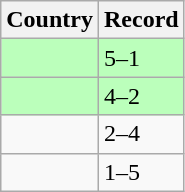<table class="wikitable">
<tr>
<th>Country</th>
<th>Record</th>
</tr>
<tr bgcolor="#bbffbb">
<td><strong></strong></td>
<td>5–1</td>
</tr>
<tr bgcolor="#bbffbb">
<td><strong></strong></td>
<td>4–2</td>
</tr>
<tr>
<td><strong></strong></td>
<td>2–4</td>
</tr>
<tr>
<td><strong></strong></td>
<td>1–5</td>
</tr>
</table>
